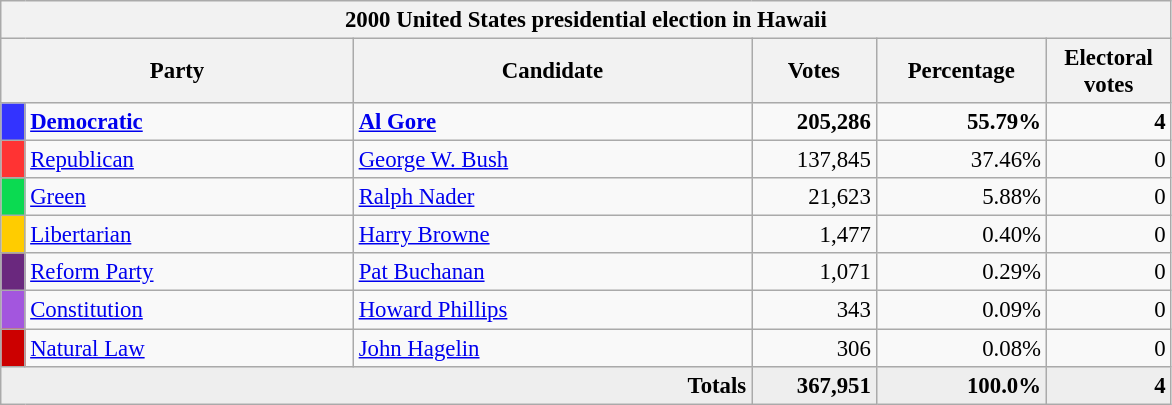<table class="wikitable" style="font-size: 95%;">
<tr>
<th colspan="6">2000 United States presidential election in Hawaii</th>
</tr>
<tr>
<th colspan="2" style="width: 15em">Party</th>
<th style="width: 17em">Candidate</th>
<th style="width: 5em">Votes</th>
<th style="width: 7em">Percentage</th>
<th style="width: 5em">Electoral votes</th>
</tr>
<tr>
<th style="background:#33f; width:3px;"></th>
<td style="width: 130px"><strong><a href='#'>Democratic</a></strong></td>
<td><strong><a href='#'>Al Gore</a></strong></td>
<td style="text-align:right;"><strong>205,286</strong></td>
<td style="text-align:right;"><strong>55.79%</strong></td>
<td style="text-align:right;"><strong>4</strong></td>
</tr>
<tr>
<th style="background:#f33; width:3px;"></th>
<td style="width: 130px"><a href='#'>Republican</a></td>
<td><a href='#'>George W. Bush</a></td>
<td style="text-align:right;">137,845</td>
<td style="text-align:right;">37.46%</td>
<td style="text-align:right;">0</td>
</tr>
<tr>
<th style="background:#0BDA51; width:3px;"></th>
<td style="width: 130px"><a href='#'>Green</a></td>
<td><a href='#'>Ralph Nader</a></td>
<td style="text-align:right;">21,623</td>
<td style="text-align:right;">5.88%</td>
<td style="text-align:right;">0</td>
</tr>
<tr>
<th style="background:#FFCC00; width:3px;"></th>
<td style="width: 130px"><a href='#'>Libertarian</a></td>
<td><a href='#'>Harry Browne</a></td>
<td style="text-align:right;">1,477</td>
<td style="text-align:right;">0.40%</td>
<td style="text-align:right;">0</td>
</tr>
<tr>
<th style="background:#6A287E; width:3px;"></th>
<td style="width: 130px"><a href='#'>Reform Party</a></td>
<td><a href='#'>Pat Buchanan</a></td>
<td style="text-align:right;">1,071</td>
<td style="text-align:right;">0.29%</td>
<td style="text-align:right;">0</td>
</tr>
<tr>
<th style="background:#A356DE; width:3px;"></th>
<td style="width: 130px"><a href='#'>Constitution</a></td>
<td><a href='#'>Howard Phillips</a></td>
<td style="text-align:right;">343</td>
<td style="text-align:right;">0.09%</td>
<td style="text-align:right;">0</td>
</tr>
<tr>
<th style="background:#c00; width:3px;"></th>
<td style="width: 130px"><a href='#'>Natural Law</a></td>
<td><a href='#'>John Hagelin</a></td>
<td style="text-align:right;">306</td>
<td style="text-align:right;">0.08%</td>
<td style="text-align:right;">0</td>
</tr>
<tr style="background:#eee; text-align:right;">
<td colspan="3"><strong>Totals</strong></td>
<td><strong>367,951</strong></td>
<td><strong>100.0%</strong></td>
<td><strong>4</strong></td>
</tr>
</table>
